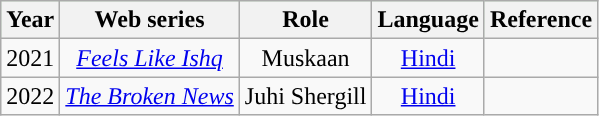<table class="wikitable" style="text-align:center;">
<tr style="background:#cfc;">
<th>Year</th>
<th>Web series</th>
<th>Role</th>
<th>Language</th>
<th>Reference</th>
</tr>
<tr>
<td>2021</td>
<td><em><a href='#'>Feels Like Ishq</a></em></td>
<td>Muskaan</td>
<td><a href='#'>Hindi</a></td>
<td></td>
</tr>
<tr>
<td>2022</td>
<td><em><a href='#'>The Broken News</a></em></td>
<td>Juhi Shergill</td>
<td><a href='#'>Hindi</a></td>
<td></td>
</tr>
</table>
